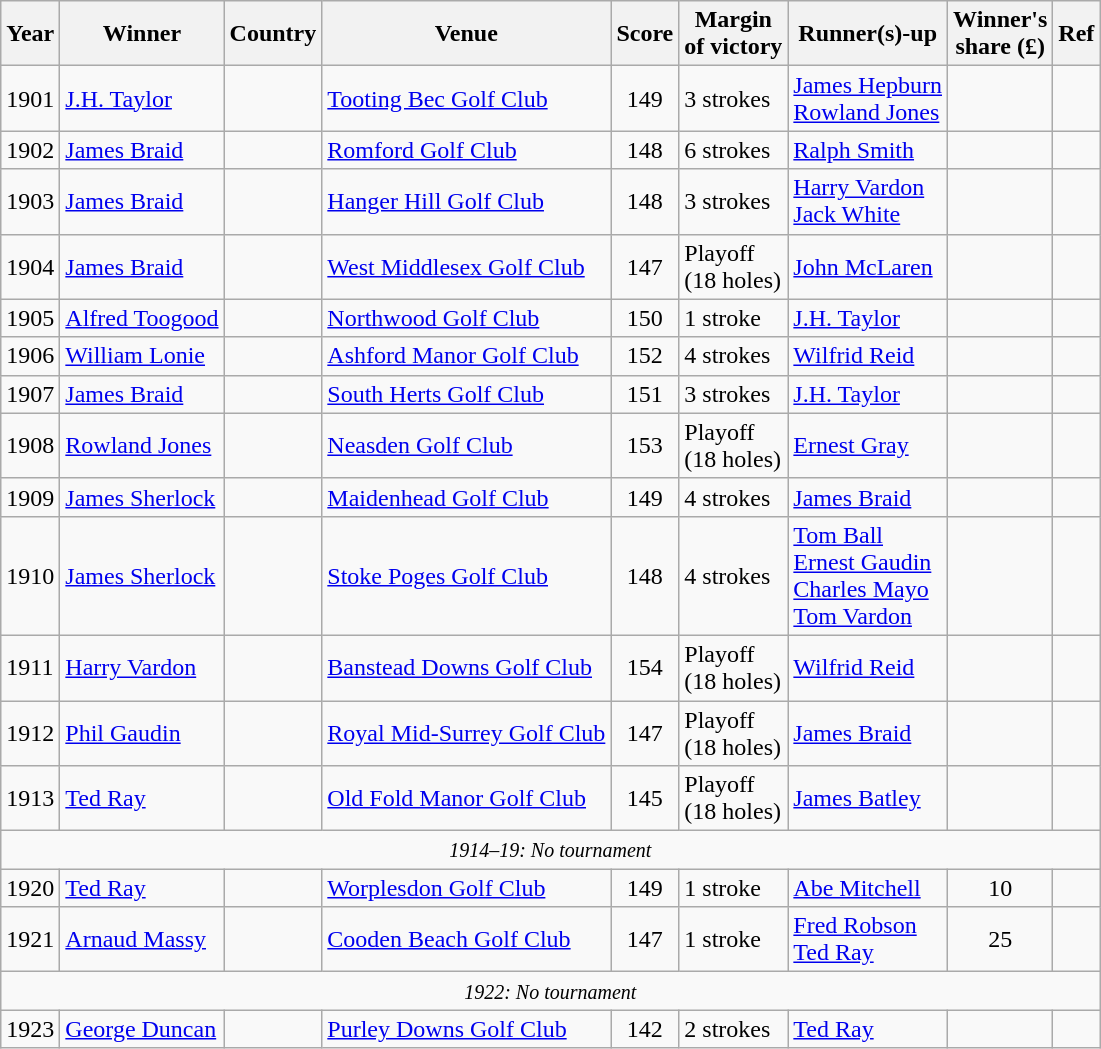<table class="wikitable">
<tr>
<th>Year</th>
<th>Winner</th>
<th>Country</th>
<th>Venue</th>
<th>Score</th>
<th>Margin<br>of victory</th>
<th>Runner(s)-up</th>
<th>Winner's<br>share (£)</th>
<th>Ref</th>
</tr>
<tr>
<td>1901</td>
<td><a href='#'>J.H. Taylor</a></td>
<td></td>
<td><a href='#'>Tooting Bec Golf Club</a></td>
<td align=center>149</td>
<td>3 strokes</td>
<td> <a href='#'>James Hepburn</a><br> <a href='#'>Rowland Jones</a></td>
<td align=center></td>
<td></td>
</tr>
<tr>
<td>1902</td>
<td><a href='#'>James Braid</a></td>
<td></td>
<td><a href='#'>Romford Golf Club</a></td>
<td align=center>148</td>
<td>6 strokes</td>
<td> <a href='#'>Ralph Smith</a></td>
<td align=center></td>
<td></td>
</tr>
<tr>
<td>1903</td>
<td><a href='#'>James Braid</a></td>
<td></td>
<td><a href='#'>Hanger Hill Golf Club</a></td>
<td align=center>148</td>
<td>3 strokes</td>
<td> <a href='#'>Harry Vardon</a><br> <a href='#'>Jack White</a></td>
<td align=center></td>
<td></td>
</tr>
<tr>
<td>1904</td>
<td><a href='#'>James Braid</a></td>
<td></td>
<td><a href='#'>West Middlesex Golf Club</a></td>
<td align=center>147</td>
<td>Playoff<br>(18 holes)</td>
<td> <a href='#'>John McLaren</a></td>
<td align=center></td>
<td></td>
</tr>
<tr>
<td>1905</td>
<td><a href='#'>Alfred Toogood</a></td>
<td></td>
<td><a href='#'>Northwood Golf Club</a></td>
<td align=center>150</td>
<td>1 stroke</td>
<td> <a href='#'>J.H. Taylor</a></td>
<td align=center></td>
<td></td>
</tr>
<tr>
<td>1906</td>
<td><a href='#'>William Lonie</a></td>
<td></td>
<td><a href='#'>Ashford Manor Golf Club</a></td>
<td align=center>152</td>
<td>4 strokes</td>
<td> <a href='#'>Wilfrid Reid</a></td>
<td align=center></td>
<td></td>
</tr>
<tr>
<td>1907</td>
<td><a href='#'>James Braid</a></td>
<td></td>
<td><a href='#'>South Herts Golf Club</a></td>
<td align=center>151</td>
<td>3 strokes</td>
<td> <a href='#'>J.H. Taylor</a></td>
<td align=center></td>
<td></td>
</tr>
<tr>
<td>1908</td>
<td><a href='#'>Rowland Jones</a></td>
<td></td>
<td><a href='#'>Neasden Golf Club</a></td>
<td align=center>153</td>
<td>Playoff<br>(18 holes)</td>
<td> <a href='#'>Ernest Gray</a></td>
<td align=center></td>
<td></td>
</tr>
<tr>
<td>1909</td>
<td><a href='#'>James Sherlock</a></td>
<td></td>
<td><a href='#'>Maidenhead Golf Club</a></td>
<td align=center>149</td>
<td>4 strokes</td>
<td> <a href='#'>James Braid</a></td>
<td align=center></td>
<td></td>
</tr>
<tr>
<td>1910</td>
<td><a href='#'>James Sherlock</a></td>
<td></td>
<td><a href='#'>Stoke Poges Golf Club</a></td>
<td align=center>148</td>
<td>4 strokes</td>
<td> <a href='#'>Tom Ball</a><br> <a href='#'>Ernest Gaudin</a><br> <a href='#'>Charles Mayo</a> <br> <a href='#'>Tom Vardon</a></td>
<td align=center></td>
<td></td>
</tr>
<tr>
<td>1911</td>
<td><a href='#'>Harry Vardon</a></td>
<td></td>
<td><a href='#'>Banstead Downs Golf Club</a></td>
<td align=center>154</td>
<td>Playoff<br>(18 holes)</td>
<td> <a href='#'>Wilfrid Reid</a></td>
<td></td>
<td></td>
</tr>
<tr>
<td>1912</td>
<td><a href='#'>Phil Gaudin</a></td>
<td></td>
<td><a href='#'>Royal Mid-Surrey Golf Club</a></td>
<td align=center>147</td>
<td>Playoff<br>(18 holes)</td>
<td> <a href='#'>James Braid</a></td>
<td></td>
<td></td>
</tr>
<tr>
<td>1913</td>
<td><a href='#'>Ted Ray</a></td>
<td></td>
<td><a href='#'>Old Fold Manor Golf Club</a></td>
<td align=center>145</td>
<td>Playoff<br>(18 holes)</td>
<td> <a href='#'>James Batley</a></td>
<td></td>
<td></td>
</tr>
<tr>
<td colspan="9" style="text-align:center;"><small><em>1914–19: No tournament</em></small></td>
</tr>
<tr>
<td>1920</td>
<td><a href='#'>Ted Ray</a></td>
<td></td>
<td><a href='#'>Worplesdon Golf Club</a></td>
<td align=center>149</td>
<td>1 stroke</td>
<td> <a href='#'>Abe Mitchell</a></td>
<td align=center>10</td>
<td></td>
</tr>
<tr>
<td>1921</td>
<td><a href='#'>Arnaud Massy</a></td>
<td></td>
<td><a href='#'>Cooden Beach Golf Club</a></td>
<td align=center>147</td>
<td>1 stroke</td>
<td> <a href='#'>Fred Robson</a><br> <a href='#'>Ted Ray</a></td>
<td align=center>25</td>
<td></td>
</tr>
<tr>
<td colspan="9" style="text-align:center;"><small><em>1922: No tournament</em></small></td>
</tr>
<tr>
<td>1923</td>
<td><a href='#'>George Duncan</a></td>
<td></td>
<td><a href='#'>Purley Downs Golf Club</a></td>
<td align=center>142</td>
<td>2 strokes</td>
<td> <a href='#'>Ted Ray</a></td>
<td></td>
<td></td>
</tr>
</table>
